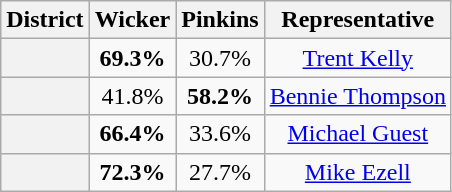<table class=wikitable>
<tr>
<th>District</th>
<th>Wicker</th>
<th>Pinkins</th>
<th>Representative</th>
</tr>
<tr align=center>
<th></th>
<td><strong>69.3%</strong></td>
<td>30.7%</td>
<td><a href='#'>Trent Kelly</a></td>
</tr>
<tr align=center>
<th></th>
<td>41.8%</td>
<td><strong>58.2%</strong></td>
<td><a href='#'>Bennie Thompson</a></td>
</tr>
<tr align=center>
<th></th>
<td><strong>66.4%</strong></td>
<td>33.6%</td>
<td><a href='#'>Michael Guest</a></td>
</tr>
<tr align=center>
<th></th>
<td><strong>72.3%</strong></td>
<td>27.7%</td>
<td><a href='#'>Mike Ezell</a></td>
</tr>
</table>
